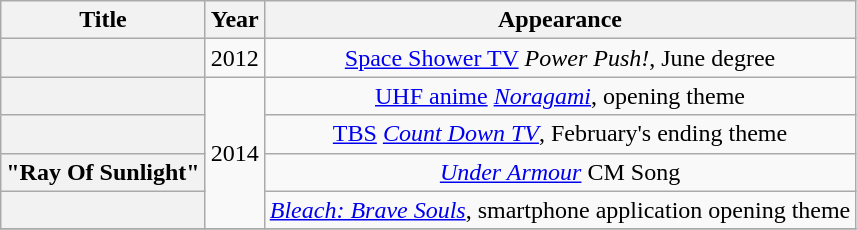<table class="wikitable plainrowheaders" style="text-align:center;">
<tr>
<th scope="col">Title</th>
<th scope="col">Year</th>
<th scope="col">Appearance</th>
</tr>
<tr>
<th scope="row"></th>
<td>2012</td>
<td><a href='#'>Space Shower TV</a> <em>Power Push!</em>, June degree</td>
</tr>
<tr>
<th scope="row"></th>
<td rowspan="4">2014</td>
<td><a href='#'>UHF anime</a> <em><a href='#'>Noragami</a></em>, opening theme</td>
</tr>
<tr>
<th scope="row"></th>
<td><a href='#'>TBS</a> <em><a href='#'>Count Down TV</a></em>, February's ending theme</td>
</tr>
<tr>
<th scope="row">"Ray Of Sunlight"</th>
<td><em><a href='#'>Under Armour</a></em> CM Song</td>
</tr>
<tr>
<th scope="row"></th>
<td><em><a href='#'>Bleach: Brave Souls</a></em>, smartphone application opening theme</td>
</tr>
<tr>
</tr>
</table>
